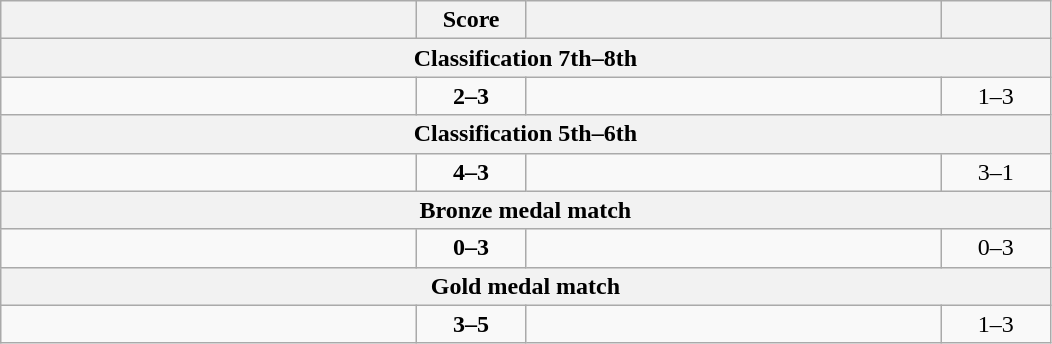<table class="wikitable" style="text-align: left; ">
<tr>
<th align="right" width="270"></th>
<th width="65">Score</th>
<th align="left" width="270"></th>
<th width="65"></th>
</tr>
<tr>
<th colspan=4>Classification 7th–8th</th>
</tr>
<tr>
<td></td>
<td align="center"><strong>2–3</strong></td>
<td><strong></strong></td>
<td align=center>1–3 <strong></strong></td>
</tr>
<tr>
<th colspan=4>Classification 5th–6th</th>
</tr>
<tr>
<td><strong></strong></td>
<td align="center"><strong>4–3</strong></td>
<td></td>
<td align=center>3–1 <strong></strong></td>
</tr>
<tr>
<th colspan=4>Bronze medal match</th>
</tr>
<tr>
<td></td>
<td align="center"><strong>0–3</strong></td>
<td><strong></strong></td>
<td align=center>0–3 <strong></strong></td>
</tr>
<tr>
<th colspan=4>Gold medal match</th>
</tr>
<tr>
<td></td>
<td align="center"><strong>3–5</strong></td>
<td><strong></strong></td>
<td align=center>1–3 <strong></strong></td>
</tr>
</table>
